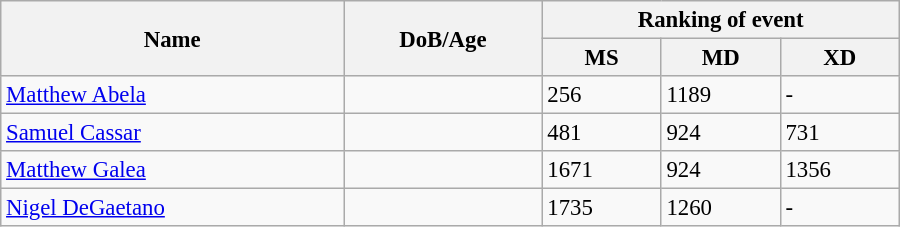<table class="wikitable" style="width:600px; font-size:95%;">
<tr>
<th rowspan="2" align="left">Name</th>
<th rowspan="2" align="left">DoB/Age</th>
<th colspan="3" align="center">Ranking of event</th>
</tr>
<tr>
<th align="center">MS</th>
<th>MD</th>
<th align="center">XD</th>
</tr>
<tr>
<td><a href='#'>Matthew Abela</a></td>
<td></td>
<td>256</td>
<td>1189</td>
<td>-</td>
</tr>
<tr>
<td><a href='#'>Samuel Cassar</a></td>
<td></td>
<td>481</td>
<td>924</td>
<td>731</td>
</tr>
<tr>
<td><a href='#'>Matthew Galea</a></td>
<td></td>
<td>1671</td>
<td>924</td>
<td>1356</td>
</tr>
<tr>
<td><a href='#'>Nigel DeGaetano</a></td>
<td></td>
<td>1735</td>
<td>1260</td>
<td>-</td>
</tr>
</table>
